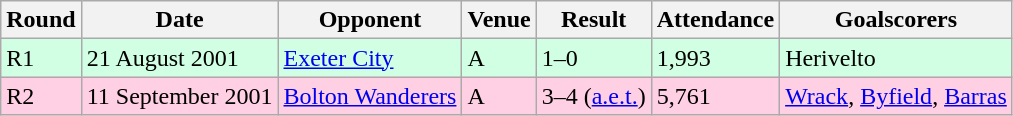<table class="wikitable">
<tr>
<th>Round</th>
<th>Date</th>
<th>Opponent</th>
<th>Venue</th>
<th>Result</th>
<th>Attendance</th>
<th>Goalscorers</th>
</tr>
<tr style="background-color: #d0ffe3;">
<td>R1</td>
<td>21 August 2001</td>
<td><a href='#'>Exeter City</a></td>
<td>A</td>
<td>1–0</td>
<td>1,993</td>
<td>Herivelto</td>
</tr>
<tr style="background-color: #ffd0e3;">
<td>R2</td>
<td>11 September 2001</td>
<td><a href='#'>Bolton Wanderers</a></td>
<td>A</td>
<td>3–4 (<a href='#'>a.e.t.</a>)</td>
<td>5,761</td>
<td><a href='#'>Wrack</a>, <a href='#'>Byfield</a>, <a href='#'>Barras</a></td>
</tr>
</table>
